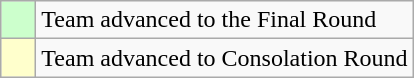<table class="wikitable">
<tr>
<td style="background: #ccffcc;">    </td>
<td>Team advanced to the Final Round</td>
</tr>
<tr>
<td style="background: #ffffcc;">    </td>
<td>Team advanced to Consolation Round</td>
</tr>
</table>
